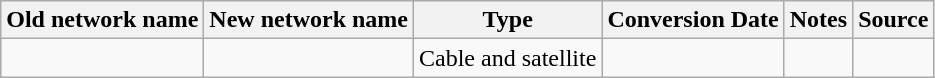<table class="wikitable">
<tr>
<th>Old network name</th>
<th>New network name</th>
<th>Type</th>
<th>Conversion Date</th>
<th>Notes</th>
<th>Source</th>
</tr>
<tr>
<td></td>
<td></td>
<td>Cable and satellite</td>
<td></td>
<td></td>
<td></td>
</tr>
</table>
